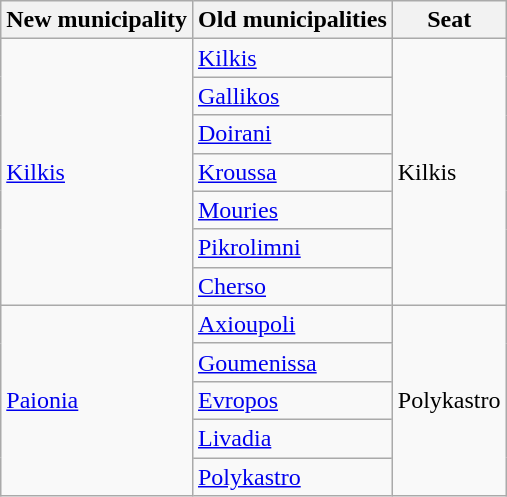<table class="wikitable">
<tr>
<th>New municipality</th>
<th>Old municipalities</th>
<th>Seat</th>
</tr>
<tr>
<td rowspan=7><a href='#'>Kilkis</a></td>
<td><a href='#'>Kilkis</a></td>
<td rowspan=7>Kilkis</td>
</tr>
<tr>
<td><a href='#'>Gallikos</a></td>
</tr>
<tr>
<td><a href='#'>Doirani</a></td>
</tr>
<tr>
<td><a href='#'>Kroussa</a></td>
</tr>
<tr>
<td><a href='#'>Mouries</a></td>
</tr>
<tr>
<td><a href='#'>Pikrolimni</a></td>
</tr>
<tr>
<td><a href='#'>Cherso</a></td>
</tr>
<tr>
<td rowspan=5><a href='#'>Paionia</a></td>
<td><a href='#'>Axioupoli</a></td>
<td rowspan=5>Polykastro</td>
</tr>
<tr>
<td><a href='#'>Goumenissa</a></td>
</tr>
<tr>
<td><a href='#'>Evropos</a></td>
</tr>
<tr>
<td><a href='#'>Livadia</a></td>
</tr>
<tr>
<td><a href='#'>Polykastro</a></td>
</tr>
</table>
